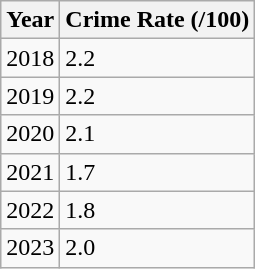<table class="wikitable">
<tr>
<th>Year</th>
<th>Crime Rate (/100)</th>
</tr>
<tr>
<td>2018</td>
<td>2.2</td>
</tr>
<tr>
<td>2019</td>
<td>2.2</td>
</tr>
<tr>
<td>2020</td>
<td>2.1</td>
</tr>
<tr>
<td>2021</td>
<td>1.7</td>
</tr>
<tr>
<td>2022</td>
<td>1.8</td>
</tr>
<tr>
<td>2023</td>
<td>2.0</td>
</tr>
</table>
